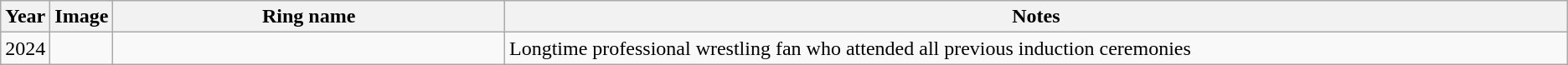<table class="wikitable sortable">
<tr>
<th style="width:1%;"><strong>Year</strong></th>
<th width="1%"><strong>Image</strong></th>
<th style="width:25%;"><strong>Ring name</strong><br></th>
<th class="unsortable"><strong>Notes</strong></th>
</tr>
<tr>
<td>2024</td>
<td></td>
<td></td>
<td>Longtime professional wrestling fan who attended all previous induction ceremonies</td>
</tr>
</table>
